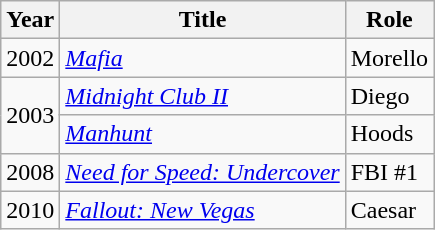<table class="wikitable sortable">
<tr>
<th>Year</th>
<th>Title</th>
<th>Role</th>
</tr>
<tr>
<td>2002</td>
<td><em><a href='#'>Mafia</a></em></td>
<td>Morello</td>
</tr>
<tr>
<td rowspan="2">2003</td>
<td><em><a href='#'>Midnight Club II</a></em></td>
<td>Diego</td>
</tr>
<tr>
<td><em><a href='#'>Manhunt</a></em></td>
<td>Hoods</td>
</tr>
<tr>
<td>2008</td>
<td><em><a href='#'>Need for Speed: Undercover</a></em></td>
<td>FBI #1</td>
</tr>
<tr>
<td>2010</td>
<td><em><a href='#'>Fallout: New Vegas</a></em></td>
<td>Caesar</td>
</tr>
</table>
